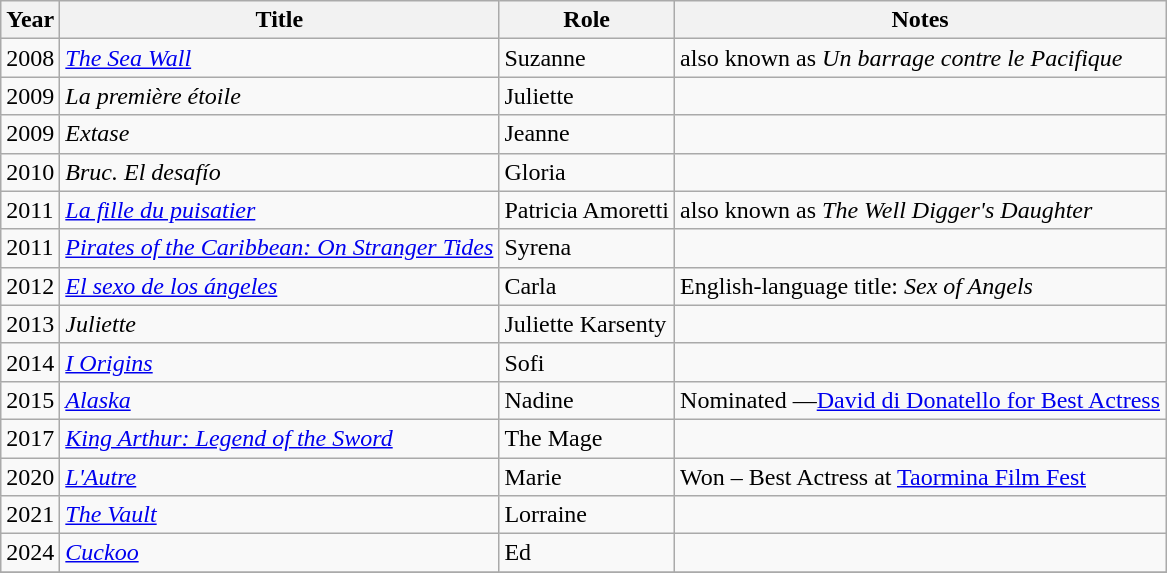<table class="wikitable sortable">
<tr>
<th>Year</th>
<th>Title</th>
<th>Role</th>
<th class="unsortable">Notes</th>
</tr>
<tr>
<td>2008</td>
<td><em><a href='#'>The Sea Wall</a></em></td>
<td>Suzanne</td>
<td>also known as <em>Un barrage contre le Pacifique</em></td>
</tr>
<tr>
<td>2009</td>
<td><em>La première étoile</em></td>
<td>Juliette</td>
<td></td>
</tr>
<tr>
<td>2009</td>
<td><em>Extase</em></td>
<td>Jeanne</td>
<td></td>
</tr>
<tr>
<td>2010</td>
<td><em>Bruc. El desafío</em></td>
<td>Gloria</td>
<td></td>
</tr>
<tr>
<td>2011</td>
<td><em><a href='#'>La fille du puisatier</a></em></td>
<td>Patricia Amoretti</td>
<td>also known as <em>The Well Digger's Daughter</em></td>
</tr>
<tr>
<td>2011</td>
<td><em><a href='#'>Pirates of the Caribbean: On Stranger Tides</a></em></td>
<td>Syrena</td>
<td></td>
</tr>
<tr>
<td>2012</td>
<td><em><a href='#'>El sexo de los ángeles</a></em></td>
<td>Carla</td>
<td>English-language title: <em>Sex of Angels</em></td>
</tr>
<tr>
<td>2013</td>
<td><em>Juliette</em></td>
<td>Juliette Karsenty</td>
<td></td>
</tr>
<tr>
<td>2014</td>
<td><em><a href='#'>I Origins</a></em></td>
<td>Sofi</td>
<td></td>
</tr>
<tr>
<td>2015</td>
<td><em><a href='#'>Alaska</a></em></td>
<td>Nadine</td>
<td>Nominated —<a href='#'>David di Donatello for Best Actress</a></td>
</tr>
<tr>
<td>2017</td>
<td><em><a href='#'>King Arthur: Legend of the Sword</a></em></td>
<td>The Mage</td>
<td></td>
</tr>
<tr>
<td>2020</td>
<td><em><a href='#'>L'Autre</a></em></td>
<td>Marie</td>
<td>Won – Best Actress at <a href='#'>Taormina Film Fest</a></td>
</tr>
<tr>
<td>2021</td>
<td><em><a href='#'>The Vault</a></em></td>
<td>Lorraine</td>
<td></td>
</tr>
<tr>
<td>2024</td>
<td><em><a href='#'>Cuckoo</a></em></td>
<td>Ed</td>
<td></td>
</tr>
<tr>
</tr>
</table>
